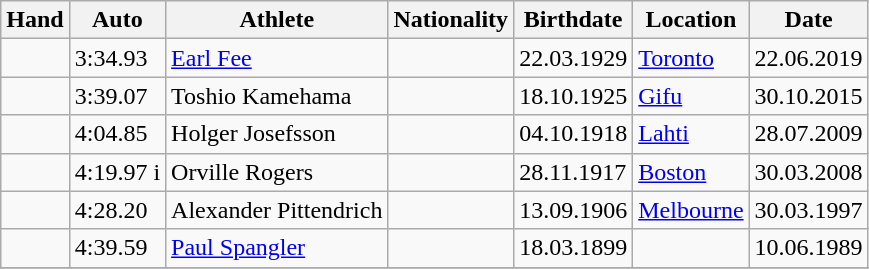<table class="wikitable">
<tr>
<th>Hand</th>
<th>Auto</th>
<th>Athlete</th>
<th>Nationality</th>
<th>Birthdate</th>
<th>Location</th>
<th>Date</th>
</tr>
<tr>
<td></td>
<td>3:34.93</td>
<td><a href='#'>Earl Fee</a></td>
<td></td>
<td>22.03.1929</td>
<td><a href='#'>Toronto</a></td>
<td>22.06.2019</td>
</tr>
<tr>
<td></td>
<td>3:39.07</td>
<td>Toshio Kamehama</td>
<td></td>
<td>18.10.1925</td>
<td><a href='#'>Gifu</a></td>
<td>30.10.2015</td>
</tr>
<tr>
<td></td>
<td>4:04.85</td>
<td>Holger Josefsson</td>
<td></td>
<td>04.10.1918</td>
<td><a href='#'>Lahti</a></td>
<td>28.07.2009</td>
</tr>
<tr>
<td></td>
<td>4:19.97 i</td>
<td>Orville Rogers</td>
<td></td>
<td>28.11.1917</td>
<td><a href='#'>Boston</a></td>
<td>30.03.2008</td>
</tr>
<tr>
<td></td>
<td>4:28.20</td>
<td>Alexander Pittendrich</td>
<td></td>
<td>13.09.1906</td>
<td><a href='#'>Melbourne</a></td>
<td>30.03.1997</td>
</tr>
<tr>
<td></td>
<td>4:39.59</td>
<td><a href='#'>Paul Spangler</a></td>
<td></td>
<td>18.03.1899</td>
<td></td>
<td>10.06.1989</td>
</tr>
<tr>
</tr>
</table>
